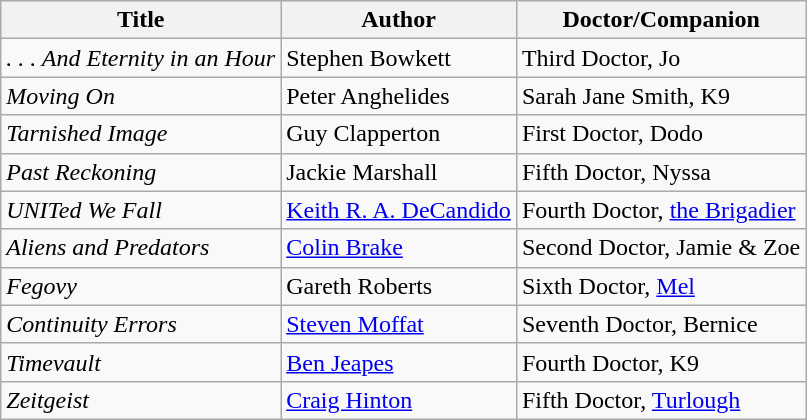<table class="wikitable">
<tr>
<th>Title</th>
<th>Author</th>
<th>Doctor/Companion</th>
</tr>
<tr>
<td><em>. . . And Eternity in an Hour</em></td>
<td>Stephen Bowkett</td>
<td>Third Doctor, Jo</td>
</tr>
<tr>
<td><em>Moving On</em></td>
<td>Peter Anghelides</td>
<td>Sarah Jane Smith, K9</td>
</tr>
<tr>
<td><em>Tarnished Image</em></td>
<td>Guy Clapperton</td>
<td>First Doctor, Dodo</td>
</tr>
<tr>
<td><em>Past Reckoning</em></td>
<td>Jackie Marshall</td>
<td>Fifth Doctor, Nyssa</td>
</tr>
<tr>
<td><em>UNITed We Fall</em></td>
<td><a href='#'>Keith R. A. DeCandido</a></td>
<td>Fourth Doctor, <a href='#'>the Brigadier</a></td>
</tr>
<tr>
<td><em>Aliens and Predators</em></td>
<td><a href='#'>Colin Brake</a></td>
<td>Second Doctor, Jamie & Zoe</td>
</tr>
<tr>
<td><em>Fegovy</em></td>
<td>Gareth Roberts</td>
<td>Sixth Doctor, <a href='#'>Mel</a></td>
</tr>
<tr>
<td><em>Continuity Errors</em></td>
<td><a href='#'>Steven Moffat</a></td>
<td>Seventh Doctor, Bernice</td>
</tr>
<tr>
<td><em>Timevault</em></td>
<td><a href='#'>Ben Jeapes</a></td>
<td>Fourth Doctor, K9</td>
</tr>
<tr>
<td><em>Zeitgeist</em></td>
<td><a href='#'>Craig Hinton</a></td>
<td>Fifth Doctor, <a href='#'>Turlough</a></td>
</tr>
</table>
